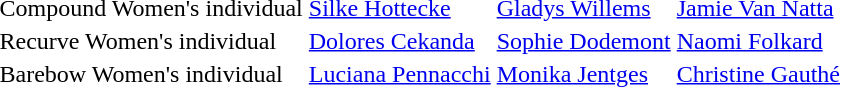<table>
<tr>
<td>Compound Women's individual<br></td>
<td> <a href='#'>Silke Hottecke</a></td>
<td> <a href='#'>Gladys Willems</a></td>
<td> <a href='#'>Jamie Van Natta</a></td>
</tr>
<tr>
<td>Recurve Women's individual<br></td>
<td> <a href='#'>Dolores Cekanda</a></td>
<td> <a href='#'>Sophie Dodemont</a></td>
<td> <a href='#'>Naomi Folkard</a></td>
</tr>
<tr>
<td>Barebow Women's individual<br></td>
<td> <a href='#'>Luciana Pennacchi</a></td>
<td> <a href='#'>Monika Jentges</a></td>
<td> <a href='#'>Christine Gauthé</a></td>
</tr>
</table>
